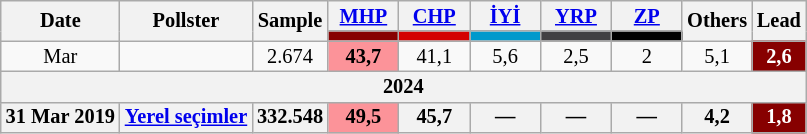<table class="wikitable mw-collapsible" style="text-align:center; font-size:85%; line-height:14px;">
<tr>
<th rowspan="2">Date</th>
<th rowspan="2">Pollster</th>
<th rowspan="2">Sample</th>
<th style="width:3em;"><a href='#'>MHP</a></th>
<th style="width:3em;"><a href='#'>CHP</a></th>
<th style="width:3em;"><a href='#'>İYİ</a></th>
<th style="width:3em;"><a href='#'>YRP</a></th>
<th style="width:3em;"><a href='#'>ZP</a></th>
<th rowspan="2">Others</th>
<th rowspan="2">Lead</th>
</tr>
<tr>
<th style="background:#870000;"></th>
<th style="background:#d40000;"></th>
<th style="background:#0099cc;"></th>
<th style="background:#414042;"></th>
<th style="background:#000000;"></th>
</tr>
<tr>
<td>Mar</td>
<td></td>
<td>2.674</td>
<td style="background:#fc9399"><strong>43,7</strong></td>
<td>41,1</td>
<td>5,6</td>
<td>2,5</td>
<td>2</td>
<td>5,1</td>
<th style="background:#870000; color:white;">2,6</th>
</tr>
<tr>
<th colspan="10">2024</th>
</tr>
<tr>
<th>31 Mar 2019</th>
<th><a href='#'>Yerel seçimler</a></th>
<th><strong>332.548</strong></th>
<th style="background:#fc9399">49,5</th>
<th>45,7</th>
<th>—</th>
<th>—</th>
<th>—</th>
<th>4,2</th>
<th style="background:#870000; color:white;">1,8</th>
</tr>
</table>
